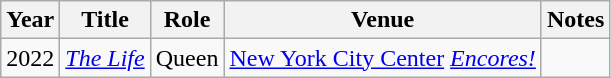<table class="wikitable">
<tr>
<th>Year</th>
<th>Title</th>
<th>Role</th>
<th>Venue</th>
<th>Notes</th>
</tr>
<tr>
<td>2022</td>
<td rowspan="2"><a href='#'><em>The Life</em></a></td>
<td rowspan="2">Queen</td>
<td><a href='#'>New York City Center</a> <em><a href='#'>Encores!</a></em></td>
<td></td>
</tr>
</table>
